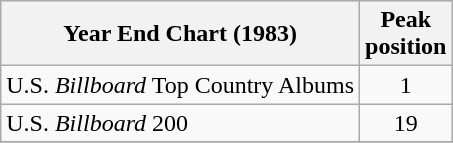<table class="wikitable">
<tr>
<th>Year End Chart (1983)</th>
<th>Peak<br>position</th>
</tr>
<tr>
<td>U.S. <em>Billboard</em> Top Country Albums</td>
<td align="center">1</td>
</tr>
<tr>
<td>U.S. <em>Billboard</em> 200</td>
<td align="center">19</td>
</tr>
<tr>
</tr>
</table>
